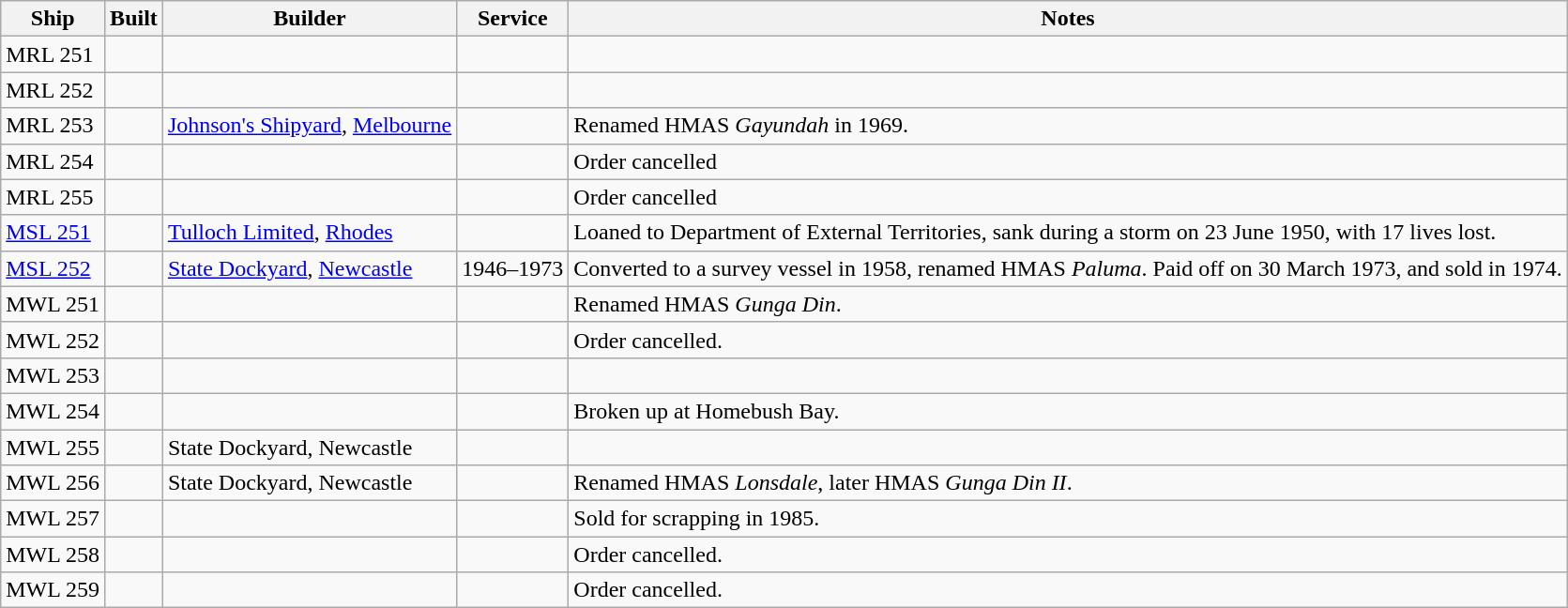<table class="wikitable">
<tr>
<th>Ship</th>
<th>Built</th>
<th>Builder</th>
<th>Service</th>
<th>Notes</th>
</tr>
<tr>
<td>MRL 251</td>
<td align="Center"></td>
<td align="Left"></td>
<td align="Center"></td>
<td align="Left"></td>
</tr>
<tr>
<td>MRL 252</td>
<td align="Center"></td>
<td align="Left"></td>
<td align="Center"></td>
<td align="Left"></td>
</tr>
<tr>
<td>MRL 253</td>
<td align="Center"></td>
<td align="Left"><a href='#'>Johnson's Shipyard</a>, <a href='#'>Melbourne</a></td>
<td align="Center"></td>
<td align="Left">Renamed HMAS <em>Gayundah</em> in 1969.</td>
</tr>
<tr>
<td>MRL 254</td>
<td align="Center"></td>
<td align="Left"></td>
<td align="Center"></td>
<td align="Left">Order cancelled</td>
</tr>
<tr>
<td>MRL 255</td>
<td align="Center"></td>
<td align="Left"></td>
<td align="Center"></td>
<td align="Left">Order cancelled</td>
</tr>
<tr>
<td><a href='#'>MSL 251</a></td>
<td align="Center"></td>
<td align="Left"><a href='#'>Tulloch Limited</a>, <a href='#'>Rhodes</a></td>
<td align="Center"></td>
<td align="Left">Loaned to Department of External Territories, sank during a storm on 23 June 1950, with 17 lives lost.</td>
</tr>
<tr>
<td><a href='#'>MSL 252</a></td>
<td align="Center"></td>
<td align="Left"><a href='#'>State Dockyard</a>, <a href='#'>Newcastle</a></td>
<td align="Center">1946–1973</td>
<td align="Left">Converted to a survey vessel in 1958, renamed HMAS <em>Paluma</em>. Paid off on 30 March 1973, and sold in 1974.</td>
</tr>
<tr>
<td>MWL 251</td>
<td align="Center"></td>
<td align="Left"></td>
<td align="Center"></td>
<td align="Left">Renamed HMAS <em>Gunga Din</em>.</td>
</tr>
<tr>
<td>MWL 252</td>
<td align="Center"></td>
<td align="Left"></td>
<td align="Center"></td>
<td align="Left">Order cancelled.</td>
</tr>
<tr>
<td>MWL 253</td>
<td align="Center"></td>
<td align="Left"></td>
<td align="Center"></td>
<td align="Left"></td>
</tr>
<tr>
<td>MWL 254</td>
<td align="Center"></td>
<td align="Left"></td>
<td align="Center"></td>
<td align="Left">Broken up at Homebush Bay.</td>
</tr>
<tr>
<td>MWL 255</td>
<td align="Center"></td>
<td align="Left">State Dockyard, Newcastle</td>
<td align="Center"></td>
<td align="Left"></td>
</tr>
<tr>
<td>MWL 256</td>
<td align="Center"></td>
<td align="Left">State Dockyard, Newcastle</td>
<td align="Center"></td>
<td align="Left">Renamed HMAS <em>Lonsdale</em>, later HMAS <em>Gunga Din II</em>.</td>
</tr>
<tr>
<td>MWL 257</td>
<td align="Center"></td>
<td align="Left"></td>
<td align="Center"></td>
<td align="Left">Sold for scrapping in 1985.</td>
</tr>
<tr>
<td>MWL 258</td>
<td align="Center"></td>
<td align="Left"></td>
<td align="Center"></td>
<td align="Left">Order cancelled.</td>
</tr>
<tr>
<td>MWL 259</td>
<td align="Center"></td>
<td align="Left"></td>
<td align="Center"></td>
<td align="Left">Order cancelled.</td>
</tr>
</table>
